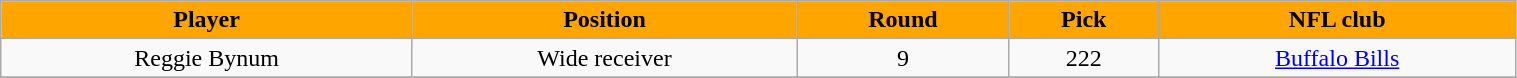<table class="wikitable" width="80%">
<tr align="center"  style="background:orange;color:black;">
<td><strong>Player</strong></td>
<td><strong>Position</strong></td>
<td><strong>Round</strong></td>
<td><strong>Pick</strong></td>
<td><strong>NFL club</strong></td>
</tr>
<tr align="center" bgcolor="">
<td>Reggie Bynum</td>
<td>Wide receiver</td>
<td>9</td>
<td>222</td>
<td><a href='#'>Buffalo Bills</a></td>
</tr>
<tr align="center" bgcolor="">
</tr>
</table>
